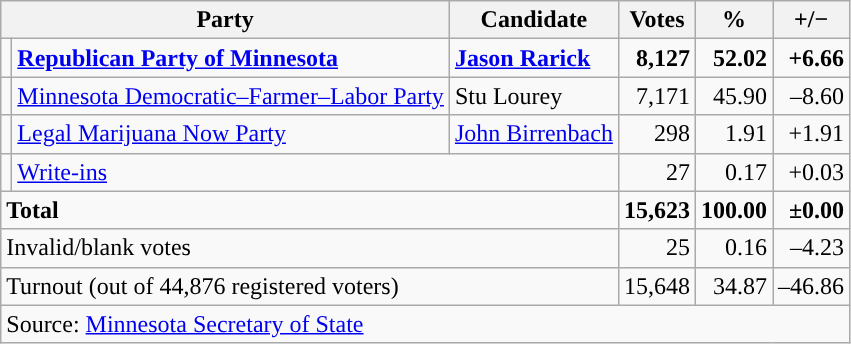<table class="wikitable">
<tr>
<th colspan="2">Party</th>
<th>Candidate</th>
<th>Votes</th>
<th>%</th>
<th>+/−</th>
</tr>
<tr>
<td style="background-color:"></td>
<td><strong><a href='#'>Republican Party of Minnesota</a></strong></td>
<td><strong><a href='#'>Jason Rarick</a></strong></td>
<td style="font-weight:bold" align="right">8,127</td>
<td style="font-weight:bold" align="right">52.02</td>
<td style="font-weight:bold" align="right">+6.66</td>
</tr>
<tr>
<td style="background-color:"></td>
<td><a href='#'>Minnesota Democratic–Farmer–Labor Party</a></td>
<td>Stu Lourey</td>
<td align="right">7,171</td>
<td align="right">45.90</td>
<td align="right">–8.60</td>
</tr>
<tr>
<td style="background-color:"></td>
<td><a href='#'>Legal Marijuana Now Party</a></td>
<td><a href='#'>John Birrenbach</a></td>
<td align="right">298</td>
<td align="right">1.91</td>
<td align="right">+1.91</td>
</tr>
<tr>
<td style="background-color:"></td>
<td colspan="2"><a href='#'>Write-ins</a></td>
<td align="right">27</td>
<td align="right">0.17</td>
<td align="right">+0.03</td>
</tr>
<tr>
<td colspan="3"><strong>Total</strong></td>
<td style="font-weight:bold" align="right">15,623</td>
<td style="font-weight:bold" align="right">100.00</td>
<td style="font-weight:bold" align="right">±0.00</td>
</tr>
<tr>
<td colspan="3">Invalid/blank votes</td>
<td align="right">25</td>
<td align="right">0.16</td>
<td align="right">–4.23</td>
</tr>
<tr>
<td colspan="3">Turnout (out of 44,876 registered voters)</td>
<td align="right">15,648</td>
<td align="right">34.87</td>
<td align="right">–46.86</td>
</tr>
<tr>
<td colspan="6">Source: <a href='#'>Minnesota Secretary of State</a></td>
</tr>
</table>
